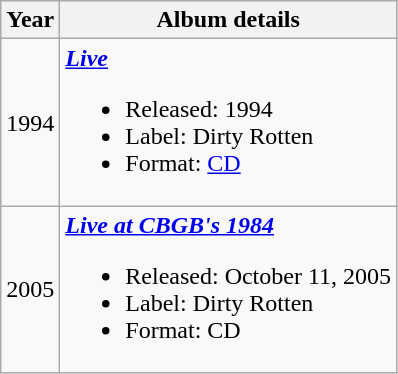<table class ="wikitable">
<tr>
<th>Year</th>
<th>Album details</th>
</tr>
<tr>
<td>1994</td>
<td><strong><em><a href='#'>Live</a></em></strong><br><ul><li>Released: 1994</li><li>Label: Dirty Rotten</li><li>Format: <a href='#'>CD</a></li></ul></td>
</tr>
<tr>
<td>2005</td>
<td><strong><em><a href='#'>Live at CBGB's 1984</a></em></strong><br><ul><li>Released: October 11, 2005</li><li>Label: Dirty Rotten</li><li>Format: CD</li></ul></td>
</tr>
</table>
